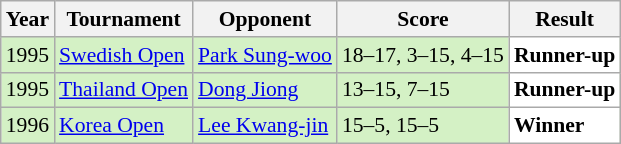<table class="sortable wikitable" style="font-size: 90%;">
<tr>
<th>Year</th>
<th>Tournament</th>
<th>Opponent</th>
<th>Score</th>
<th>Result</th>
</tr>
<tr style="background:#D4F1C5">
<td align="center">1995</td>
<td align="left"><a href='#'>Swedish Open</a></td>
<td align="left"> <a href='#'>Park Sung-woo</a></td>
<td align="left">18–17, 3–15, 4–15</td>
<td style="text-align:left; background:white"> <strong>Runner-up</strong></td>
</tr>
<tr style="background:#D4F1C5">
<td align="center">1995</td>
<td align="left"><a href='#'>Thailand Open</a></td>
<td align="left"> <a href='#'>Dong Jiong</a></td>
<td align="left">13–15, 7–15</td>
<td style="text-align:left; background:white"> <strong>Runner-up</strong></td>
</tr>
<tr style="background:#D4F1C5">
<td align="center">1996</td>
<td align="left"><a href='#'>Korea Open</a></td>
<td align="left"> <a href='#'>Lee Kwang-jin</a></td>
<td align="left">15–5, 15–5</td>
<td style="text-align:left; background:white"> <strong>Winner</strong></td>
</tr>
</table>
